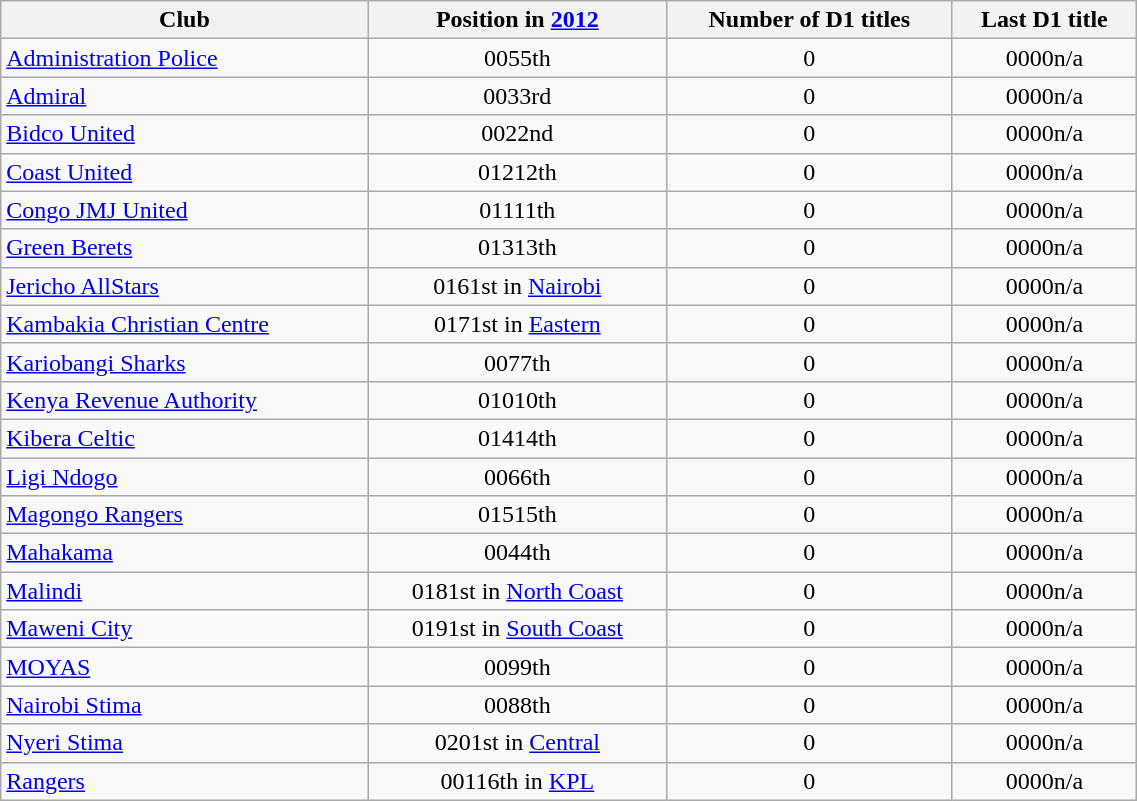<table class="wikitable sortable" style="text-align: center;" width="60%">
<tr>
<th>Club<br></th>
<th>Position in <a href='#'>2012</a><br></th>
<th>Number of D1 titles<br></th>
<th>Last D1 title<br></th>
</tr>
<tr>
<td align="left"><a href='#'>Administration Police</a></td>
<td><span>005</span>5th</td>
<td>0</td>
<td><span>0000</span>n/a</td>
</tr>
<tr>
<td align="left"><a href='#'>Admiral</a></td>
<td><span>003</span>3rd</td>
<td>0</td>
<td><span>0000</span>n/a</td>
</tr>
<tr>
<td align="left"><a href='#'>Bidco United</a></td>
<td><span>002</span>2nd</td>
<td>0</td>
<td><span>0000</span>n/a</td>
</tr>
<tr>
<td align="left"><a href='#'>Coast United</a></td>
<td><span>012</span>12th</td>
<td>0</td>
<td><span>0000</span>n/a</td>
</tr>
<tr>
<td align="left"><a href='#'>Congo JMJ United</a></td>
<td><span>011</span>11th</td>
<td>0</td>
<td><span>0000</span>n/a</td>
</tr>
<tr>
<td align="left"><a href='#'>Green Berets</a></td>
<td><span>013</span>13th</td>
<td>0</td>
<td><span>0000</span>n/a</td>
</tr>
<tr>
<td align="left"><a href='#'>Jericho AllStars</a></td>
<td><span>016</span>1st in <a href='#'>Nairobi</a></td>
<td>0</td>
<td><span>0000</span>n/a</td>
</tr>
<tr>
<td align="left"><a href='#'>Kambakia Christian Centre</a></td>
<td><span>017</span>1st in <a href='#'>Eastern</a></td>
<td>0</td>
<td><span>0000</span>n/a</td>
</tr>
<tr>
<td align="left"><a href='#'>Kariobangi Sharks</a></td>
<td><span>007</span>7th</td>
<td>0</td>
<td><span>0000</span>n/a</td>
</tr>
<tr>
<td align="left"><a href='#'>Kenya Revenue Authority</a></td>
<td><span>010</span>10th</td>
<td>0</td>
<td><span>0000</span>n/a</td>
</tr>
<tr>
<td align="left"><a href='#'>Kibera Celtic</a></td>
<td><span>014</span>14th</td>
<td>0</td>
<td><span>0000</span>n/a</td>
</tr>
<tr>
<td align="left"><a href='#'>Ligi Ndogo</a></td>
<td><span>006</span>6th</td>
<td>0</td>
<td><span>0000</span>n/a</td>
</tr>
<tr>
<td align="left"><a href='#'>Magongo Rangers</a></td>
<td><span>015</span>15th</td>
<td>0</td>
<td><span>0000</span>n/a</td>
</tr>
<tr>
<td align="left"><a href='#'>Mahakama</a></td>
<td><span>004</span>4th</td>
<td>0</td>
<td><span>0000</span>n/a</td>
</tr>
<tr>
<td align="left"><a href='#'>Malindi</a></td>
<td><span>018</span>1st in <a href='#'>North Coast</a></td>
<td>0</td>
<td><span>0000</span>n/a</td>
</tr>
<tr>
<td align="left"><a href='#'>Maweni City</a></td>
<td><span>019</span>1st in <a href='#'>South Coast</a></td>
<td>0</td>
<td><span>0000</span>n/a</td>
</tr>
<tr>
<td align="left"><a href='#'>MOYAS</a></td>
<td><span>009</span>9th</td>
<td>0</td>
<td><span>0000</span>n/a</td>
</tr>
<tr>
<td align="left"><a href='#'>Nairobi Stima</a></td>
<td><span>008</span>8th</td>
<td>0</td>
<td><span>0000</span>n/a</td>
</tr>
<tr>
<td align="left"><a href='#'>Nyeri Stima</a></td>
<td><span>020</span>1st in <a href='#'>Central</a></td>
<td>0</td>
<td><span>0000</span>n/a</td>
</tr>
<tr>
<td align="left"><a href='#'>Rangers</a></td>
<td><span>001</span>16th in <a href='#'>KPL</a></td>
<td>0</td>
<td><span>0000</span>n/a</td>
</tr>
</table>
